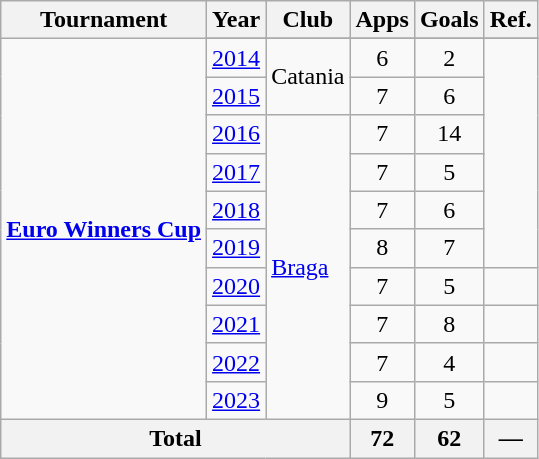<table class="wikitable" style="text-align:center;">
<tr>
<th>Tournament</th>
<th>Year</th>
<th>Club</th>
<th>Apps</th>
<th>Goals</th>
<th>Ref.</th>
</tr>
<tr>
<td rowspan="11"><strong><a href='#'>Euro Winners Cup</a></strong></td>
</tr>
<tr>
<td> <a href='#'>2014</a></td>
<td align=left rowspan=2> Catania</td>
<td>6</td>
<td>2</td>
<td rowspan=6></td>
</tr>
<tr>
<td> <a href='#'>2015</a></td>
<td>7</td>
<td>6</td>
</tr>
<tr>
<td> <a href='#'>2016</a></td>
<td align=left rowspan=8> <a href='#'>Braga</a></td>
<td>7</td>
<td>14</td>
</tr>
<tr>
<td> <a href='#'>2017</a></td>
<td>7</td>
<td>5</td>
</tr>
<tr>
<td> <a href='#'>2018</a></td>
<td>7</td>
<td>6</td>
</tr>
<tr>
<td> <a href='#'>2019</a></td>
<td>8</td>
<td>7</td>
</tr>
<tr>
<td> <a href='#'>2020</a></td>
<td>7</td>
<td>5</td>
<td></td>
</tr>
<tr>
<td> <a href='#'>2021</a></td>
<td>7</td>
<td>8</td>
<td></td>
</tr>
<tr>
<td> <a href='#'>2022</a></td>
<td>7</td>
<td>4</td>
<td></td>
</tr>
<tr>
<td> <a href='#'>2023</a></td>
<td>9</td>
<td>5</td>
<td></td>
</tr>
<tr>
<th colspan=3>Total</th>
<th>72</th>
<th>62</th>
<th>—</th>
</tr>
</table>
